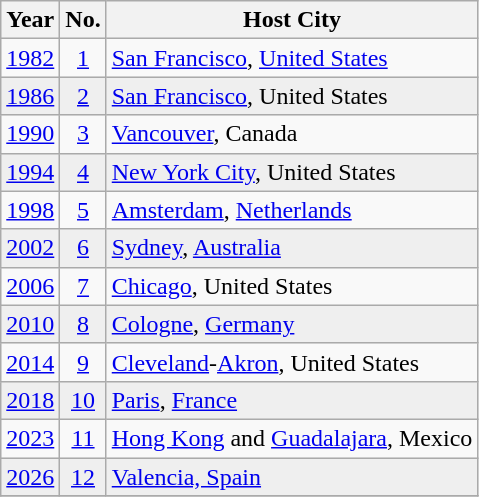<table class="wikitable">
<tr>
<th>Year</th>
<th>No.</th>
<th>Host City</th>
</tr>
<tr>
<td align=center><a href='#'>1982</a></td>
<td align=center><a href='#'>1</a></td>
<td> <a href='#'>San Francisco</a>, <a href='#'>United States</a></td>
</tr>
<tr bgcolor="#EFEFEF">
<td align=center><a href='#'>1986</a></td>
<td align=center><a href='#'>2</a></td>
<td> <a href='#'>San Francisco</a>, United States</td>
</tr>
<tr>
<td align=center><a href='#'>1990</a></td>
<td align=center><a href='#'>3</a></td>
<td> <a href='#'>Vancouver</a>, Canada</td>
</tr>
<tr bgcolor="#EFEFEF">
<td align=center><a href='#'>1994</a></td>
<td align=center><a href='#'>4</a></td>
<td> <a href='#'>New York City</a>,  United States</td>
</tr>
<tr>
<td align=center><a href='#'>1998</a></td>
<td align=center><a href='#'>5</a></td>
<td> <a href='#'>Amsterdam</a>, <a href='#'>Netherlands</a></td>
</tr>
<tr bgcolor="#EFEFEF">
<td align=center><a href='#'>2002</a></td>
<td align=center><a href='#'>6</a></td>
<td> <a href='#'>Sydney</a>, <a href='#'>Australia</a></td>
</tr>
<tr>
<td align=center><a href='#'>2006</a></td>
<td align=center><a href='#'>7</a></td>
<td> <a href='#'>Chicago</a>, United States</td>
</tr>
<tr bgcolor="#EFEFEF">
<td align=center><a href='#'>2010</a></td>
<td align=center><a href='#'>8</a></td>
<td> <a href='#'>Cologne</a>, <a href='#'>Germany</a></td>
</tr>
<tr>
<td align=center><a href='#'>2014</a></td>
<td align=center><a href='#'>9</a></td>
<td> <a href='#'>Cleveland</a>-<a href='#'>Akron</a>, United States</td>
</tr>
<tr bgcolor="#EFEFEF">
<td align=center><a href='#'>2018</a></td>
<td align=center><a href='#'>10</a></td>
<td> <a href='#'>Paris</a>, <a href='#'>France</a></td>
</tr>
<tr>
<td align=center><a href='#'>2023</a></td>
<td align=center><a href='#'>11</a></td>
<td> <a href='#'>Hong Kong</a> and  <a href='#'>Guadalajara</a>, Mexico</td>
</tr>
<tr bgcolor="#EFEFEF">
<td align=center><a href='#'>2026</a></td>
<td align=center><a href='#'>12</a></td>
<td> <a href='#'>Valencia, Spain</a></td>
</tr>
<tr>
</tr>
</table>
